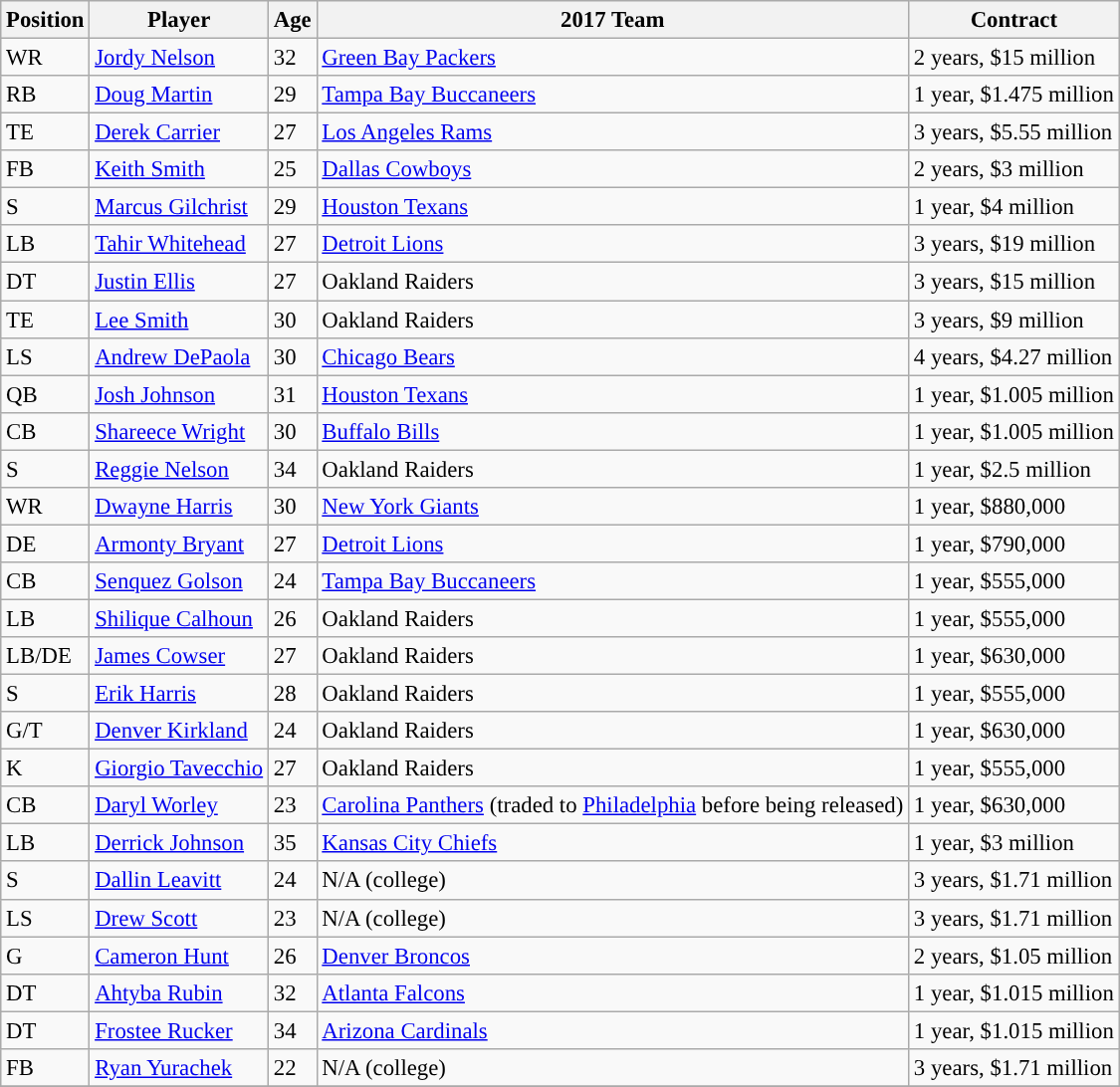<table class="wikitable" style="font-size: 95%; text-align: left">
<tr>
<th>Position</th>
<th>Player</th>
<th>Age</th>
<th>2017 Team</th>
<th>Contract</th>
</tr>
<tr>
<td>WR</td>
<td><a href='#'>Jordy Nelson</a></td>
<td>32</td>
<td><a href='#'>Green Bay Packers</a></td>
<td>2 years, $15 million</td>
</tr>
<tr>
<td>RB</td>
<td><a href='#'>Doug Martin</a></td>
<td>29</td>
<td><a href='#'>Tampa Bay Buccaneers</a></td>
<td>1 year, $1.475 million</td>
</tr>
<tr>
<td>TE</td>
<td><a href='#'>Derek Carrier</a></td>
<td>27</td>
<td><a href='#'>Los Angeles Rams</a></td>
<td>3 years, $5.55 million</td>
</tr>
<tr>
<td>FB</td>
<td><a href='#'>Keith Smith</a></td>
<td>25</td>
<td><a href='#'>Dallas Cowboys</a></td>
<td>2 years, $3 million</td>
</tr>
<tr>
<td>S</td>
<td><a href='#'>Marcus Gilchrist</a></td>
<td>29</td>
<td><a href='#'>Houston Texans</a></td>
<td>1 year, $4 million</td>
</tr>
<tr>
<td>LB</td>
<td><a href='#'>Tahir Whitehead</a></td>
<td>27</td>
<td><a href='#'>Detroit Lions</a></td>
<td>3 years, $19 million</td>
</tr>
<tr>
<td>DT</td>
<td><a href='#'>Justin Ellis</a></td>
<td>27</td>
<td>Oakland Raiders</td>
<td>3 years, $15 million</td>
</tr>
<tr>
<td>TE</td>
<td><a href='#'>Lee Smith</a></td>
<td>30</td>
<td>Oakland Raiders</td>
<td>3 years, $9 million</td>
</tr>
<tr>
<td>LS</td>
<td><a href='#'>Andrew DePaola</a></td>
<td>30</td>
<td><a href='#'>Chicago Bears</a></td>
<td>4 years, $4.27 million</td>
</tr>
<tr>
<td>QB</td>
<td><a href='#'>Josh Johnson</a></td>
<td>31</td>
<td><a href='#'>Houston Texans</a></td>
<td>1 year, $1.005 million</td>
</tr>
<tr>
<td>CB</td>
<td><a href='#'>Shareece Wright</a></td>
<td>30</td>
<td><a href='#'>Buffalo Bills</a></td>
<td>1 year, $1.005 million</td>
</tr>
<tr>
<td>S</td>
<td><a href='#'>Reggie Nelson</a></td>
<td>34</td>
<td>Oakland Raiders</td>
<td>1 year, $2.5 million</td>
</tr>
<tr>
<td>WR</td>
<td><a href='#'>Dwayne Harris</a></td>
<td>30</td>
<td><a href='#'>New York Giants</a></td>
<td>1 year, $880,000</td>
</tr>
<tr>
<td>DE</td>
<td><a href='#'>Armonty Bryant</a></td>
<td>27</td>
<td><a href='#'>Detroit Lions</a></td>
<td>1 year, $790,000</td>
</tr>
<tr>
<td>CB</td>
<td><a href='#'>Senquez Golson</a></td>
<td>24</td>
<td><a href='#'>Tampa Bay Buccaneers</a></td>
<td>1 year, $555,000</td>
</tr>
<tr>
<td>LB</td>
<td><a href='#'>Shilique Calhoun</a></td>
<td>26</td>
<td>Oakland Raiders</td>
<td>1 year, $555,000</td>
</tr>
<tr>
<td>LB/DE</td>
<td><a href='#'>James Cowser</a></td>
<td>27</td>
<td>Oakland Raiders</td>
<td>1 year, $630,000</td>
</tr>
<tr>
<td>S</td>
<td><a href='#'>Erik Harris</a></td>
<td>28</td>
<td>Oakland Raiders</td>
<td>1 year, $555,000</td>
</tr>
<tr>
<td>G/T</td>
<td><a href='#'>Denver Kirkland</a></td>
<td>24</td>
<td>Oakland Raiders</td>
<td>1 year, $630,000</td>
</tr>
<tr>
<td>K</td>
<td><a href='#'>Giorgio Tavecchio</a></td>
<td>27</td>
<td>Oakland Raiders</td>
<td>1 year, $555,000</td>
</tr>
<tr>
<td>CB</td>
<td><a href='#'>Daryl Worley</a></td>
<td>23</td>
<td><a href='#'>Carolina Panthers</a> (traded to <a href='#'>Philadelphia</a> before being released)</td>
<td>1 year, $630,000</td>
</tr>
<tr>
<td>LB</td>
<td><a href='#'>Derrick Johnson</a></td>
<td>35</td>
<td><a href='#'>Kansas City Chiefs</a></td>
<td>1 year, $3 million</td>
</tr>
<tr>
<td>S</td>
<td><a href='#'>Dallin Leavitt</a></td>
<td>24</td>
<td>N/A (college)</td>
<td>3 years, $1.71 million</td>
</tr>
<tr>
<td>LS</td>
<td><a href='#'>Drew Scott</a></td>
<td>23</td>
<td>N/A (college)</td>
<td>3 years, $1.71 million</td>
</tr>
<tr>
<td>G</td>
<td><a href='#'>Cameron Hunt</a></td>
<td>26</td>
<td><a href='#'>Denver Broncos</a></td>
<td>2 years, $1.05 million</td>
</tr>
<tr>
<td>DT</td>
<td><a href='#'>Ahtyba Rubin</a></td>
<td>32</td>
<td><a href='#'>Atlanta Falcons</a></td>
<td>1 year, $1.015 million</td>
</tr>
<tr>
<td>DT</td>
<td><a href='#'>Frostee Rucker</a></td>
<td>34</td>
<td><a href='#'>Arizona Cardinals</a></td>
<td>1 year, $1.015 million</td>
</tr>
<tr>
<td>FB</td>
<td><a href='#'>Ryan Yurachek</a></td>
<td>22</td>
<td>N/A (college)</td>
<td>3 years, $1.71 million</td>
</tr>
<tr>
</tr>
</table>
